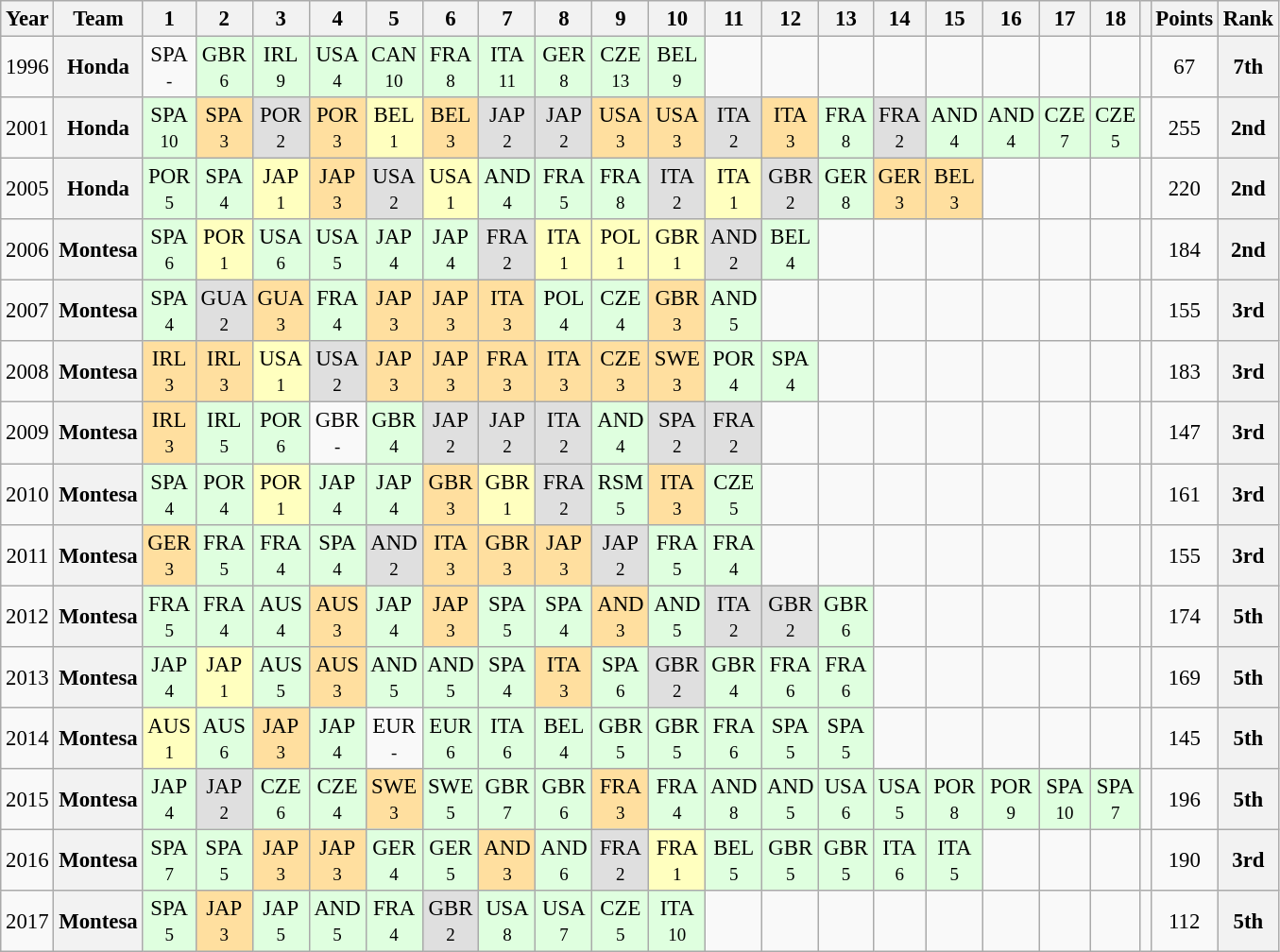<table class="wikitable" style="text-align:center; font-size:95%">
<tr>
<th>Year</th>
<th>Team</th>
<th>1</th>
<th>2</th>
<th>3</th>
<th>4</th>
<th>5</th>
<th>6</th>
<th>7</th>
<th>8</th>
<th>9</th>
<th>10</th>
<th>11</th>
<th>12</th>
<th>13</th>
<th>14</th>
<th>15</th>
<th>16</th>
<th>17</th>
<th>18</th>
<th></th>
<th>Points</th>
<th>Rank</th>
</tr>
<tr>
<td>1996</td>
<th>Honda</th>
<td>SPA<br><small>-</small></td>
<td style="background:#DFFFDF;">GBR<br><small>6</small></td>
<td style="background:#DFFFDF;">IRL<br><small>9</small></td>
<td style="background:#DFFFDF;">USA<br><small>4</small></td>
<td style="background:#DFFFDF;">CAN<br><small>10</small></td>
<td style="background:#DFFFDF;">FRA<br><small>8</small></td>
<td style="background:#DFFFDF;">ITA<br><small>11</small></td>
<td style="background:#DFFFDF;">GER<br><small>8</small></td>
<td style="background:#DFFFDF;">CZE<br><small>13</small></td>
<td style="background:#DFFFDF;">BEL<br><small>9</small></td>
<td></td>
<td></td>
<td></td>
<td></td>
<td></td>
<td></td>
<td></td>
<td></td>
<td></td>
<td>67</td>
<th>7th</th>
</tr>
<tr>
<td>2001</td>
<th>Honda</th>
<td style="background:#DFFFDF;">SPA<br><small>10</small></td>
<td style="background:#FFDF9F;">SPA<br><small>3</small></td>
<td style="background:#DFDFDF;">POR<br><small>2</small></td>
<td style="background:#FFDF9F;">POR<br><small>3</small></td>
<td style="background:#FFFFBF;">BEL<br><small>1</small></td>
<td style="background:#FFDF9F;">BEL<br><small>3</small></td>
<td style="background:#DFDFDF;">JAP<br><small>2</small></td>
<td style="background:#DFDFDF;">JAP<br><small>2</small></td>
<td style="background:#FFDF9F;">USA<br><small>3</small></td>
<td style="background:#FFDF9F;">USA<br><small>3</small></td>
<td style="background:#DFDFDF;">ITA<br><small>2</small></td>
<td style="background:#FFDF9F;">ITA<br><small>3</small></td>
<td style="background:#DFFFDF;">FRA<br><small>8</small></td>
<td style="background:#DFDFDF;">FRA<br><small>2</small></td>
<td style="background:#DFFFDF;">AND<br><small>4</small></td>
<td style="background:#DFFFDF;">AND<br><small>4</small></td>
<td style="background:#DFFFDF;">CZE<br><small>7</small></td>
<td style="background:#DFFFDF;">CZE<br><small>5</small></td>
<td></td>
<td>255</td>
<th>2nd</th>
</tr>
<tr>
<td>2005</td>
<th>Honda</th>
<td style="background:#DFFFDF;">POR<br><small>5</small></td>
<td style="background:#DFFFDF;">SPA<br><small>4</small></td>
<td style="background:#FFFFBF;">JAP<br><small>1</small></td>
<td style="background:#FFDF9F;">JAP<br><small>3</small></td>
<td style="background:#DFDFDF;">USA<br><small>2</small></td>
<td style="background:#FFFFBF;">USA<br><small>1</small></td>
<td style="background:#DFFFDF;">AND<br><small>4</small></td>
<td style="background:#DFFFDF;">FRA<br><small>5</small></td>
<td style="background:#DFFFDF;">FRA<br><small>8</small></td>
<td style="background:#DFDFDF;">ITA<br><small>2</small></td>
<td style="background:#FFFFBF;">ITA<br><small>1</small></td>
<td style="background:#DFDFDF;">GBR<br><small>2</small></td>
<td style="background:#DFFFDF;">GER<br><small>8</small></td>
<td style="background:#FFDF9F;">GER<br><small>3</small></td>
<td style="background:#FFDF9F;">BEL<br><small>3</small></td>
<td></td>
<td></td>
<td></td>
<td></td>
<td>220</td>
<th>2nd</th>
</tr>
<tr>
<td>2006</td>
<th>Montesa</th>
<td style="background:#DFFFDF;">SPA<br><small>6</small></td>
<td style="background:#FFFFBF;">POR<br><small>1</small></td>
<td style="background:#DFFFDF;">USA<br><small>6</small></td>
<td style="background:#DFFFDF;">USA<br><small>5</small></td>
<td style="background:#DFFFDF;">JAP<br><small>4</small></td>
<td style="background:#DFFFDF;">JAP<br><small>4</small></td>
<td style="background:#DFDFDF;">FRA<br><small>2</small></td>
<td style="background:#FFFFBF;">ITA<br><small>1</small></td>
<td style="background:#FFFFBF;">POL<br><small>1</small></td>
<td style="background:#FFFFBF;">GBR<br><small>1</small></td>
<td style="background:#DFDFDF;">AND<br><small>2</small></td>
<td style="background:#DFFFDF;">BEL<br><small>4</small></td>
<td></td>
<td></td>
<td></td>
<td></td>
<td></td>
<td></td>
<td></td>
<td>184</td>
<th>2nd</th>
</tr>
<tr>
<td>2007</td>
<th>Montesa</th>
<td style="background:#DFFFDF;">SPA<br><small>4</small></td>
<td style="background:#DFDFDF;">GUA<br><small>2</small></td>
<td style="background:#FFDF9F;">GUA<br><small>3</small></td>
<td style="background:#DFFFDF;">FRA<br><small>4</small></td>
<td style="background:#FFDF9F;">JAP<br><small>3</small></td>
<td style="background:#FFDF9F;">JAP<br><small>3</small></td>
<td style="background:#FFDF9F;">ITA<br><small>3</small></td>
<td style="background:#DFFFDF;">POL<br><small>4</small></td>
<td style="background:#DFFFDF;">CZE<br><small>4</small></td>
<td style="background:#FFDF9F;">GBR<br><small>3</small></td>
<td style="background:#DFFFDF;">AND<br><small>5</small></td>
<td></td>
<td></td>
<td></td>
<td></td>
<td></td>
<td></td>
<td></td>
<td></td>
<td>155</td>
<th>3rd</th>
</tr>
<tr>
<td>2008</td>
<th>Montesa</th>
<td style="background:#FFDF9F;">IRL<br><small>3</small></td>
<td style="background:#FFDF9F;">IRL<br><small>3</small></td>
<td style="background:#FFFFBF;">USA<br><small>1</small></td>
<td style="background:#DFDFDF;">USA<br><small>2</small></td>
<td style="background:#FFDF9F;">JAP<br><small>3</small></td>
<td style="background:#FFDF9F;">JAP<br><small>3</small></td>
<td style="background:#FFDF9F;">FRA<br><small>3</small></td>
<td style="background:#FFDF9F;">ITA<br><small>3</small></td>
<td style="background:#FFDF9F;">CZE<br><small>3</small></td>
<td style="background:#FFDF9F;">SWE<br><small>3</small></td>
<td style="background:#DFFFDF;">POR<br><small>4</small></td>
<td style="background:#DFFFDF;">SPA<br><small>4</small></td>
<td></td>
<td></td>
<td></td>
<td></td>
<td></td>
<td></td>
<td></td>
<td>183</td>
<th>3rd</th>
</tr>
<tr>
<td>2009</td>
<th>Montesa</th>
<td style="background:#FFDF9F;">IRL<br><small>3</small></td>
<td style="background:#DFFFDF;">IRL<br><small>5</small></td>
<td style="background:#DFFFDF;">POR<br><small>6</small></td>
<td>GBR<br><small>-</small></td>
<td style="background:#DFFFDF;">GBR<br><small>4</small></td>
<td style="background:#DFDFDF;">JAP<br><small>2</small></td>
<td style="background:#DFDFDF;">JAP<br><small>2</small></td>
<td style="background:#DFDFDF;">ITA<br><small>2</small></td>
<td style="background:#DFFFDF;">AND<br><small>4</small></td>
<td style="background:#DFDFDF;">SPA<br><small>2</small></td>
<td style="background:#DFDFDF;">FRA<br><small>2</small></td>
<td></td>
<td></td>
<td></td>
<td></td>
<td></td>
<td></td>
<td></td>
<td></td>
<td>147</td>
<th>3rd</th>
</tr>
<tr>
<td>2010</td>
<th>Montesa</th>
<td style="background:#DFFFDF;">SPA<br><small>4</small></td>
<td style="background:#DFFFDF;">POR<br><small>4</small></td>
<td style="background:#FFFFBF;">POR<br><small>1</small></td>
<td style="background:#DFFFDF;">JAP<br><small>4</small></td>
<td style="background:#DFFFDF;">JAP<br><small>4</small></td>
<td style="background:#FFDF9F;">GBR<br><small>3</small></td>
<td style="background:#FFFFBF;">GBR<br><small>1</small></td>
<td style="background:#DFDFDF;">FRA<br><small>2</small></td>
<td style="background:#DFFFDF;">RSM<br><small>5</small></td>
<td style="background:#FFDF9F;">ITA<br><small>3</small></td>
<td style="background:#DFFFDF;">CZE<br><small>5</small></td>
<td></td>
<td></td>
<td></td>
<td></td>
<td></td>
<td></td>
<td></td>
<td></td>
<td>161</td>
<th>3rd</th>
</tr>
<tr>
<td>2011</td>
<th>Montesa</th>
<td style="background:#FFDF9F;">GER<br><small>3</small></td>
<td style="background:#DFFFDF;">FRA<br><small>5</small></td>
<td style="background:#DFFFDF;">FRA<br><small>4</small></td>
<td style="background:#DFFFDF;">SPA<br><small>4</small></td>
<td style="background:#DFDFDF;">AND<br><small>2</small></td>
<td style="background:#FFDF9F;">ITA<br><small>3</small></td>
<td style="background:#FFDF9F;">GBR<br><small>3</small></td>
<td style="background:#FFDF9F;">JAP<br><small>3</small></td>
<td style="background:#DFDFDF;">JAP<br><small>2</small></td>
<td style="background:#DFFFDF;">FRA<br><small>5</small></td>
<td style="background:#DFFFDF;">FRA<br><small>4</small></td>
<td></td>
<td></td>
<td></td>
<td></td>
<td></td>
<td></td>
<td></td>
<td></td>
<td>155</td>
<th>3rd</th>
</tr>
<tr>
<td>2012</td>
<th>Montesa</th>
<td style="background:#DFFFDF;">FRA<br><small>5</small></td>
<td style="background:#DFFFDF;">FRA<br><small>4</small></td>
<td style="background:#DFFFDF;">AUS<br><small>4</small></td>
<td style="background:#FFDF9F;">AUS<br><small>3</small></td>
<td style="background:#DFFFDF;">JAP<br><small>4</small></td>
<td style="background:#FFDF9F;">JAP<br><small>3</small></td>
<td style="background:#DFFFDF;">SPA<br><small>5</small></td>
<td style="background:#DFFFDF;">SPA<br><small>4</small></td>
<td style="background:#FFDF9F;">AND<br><small>3</small></td>
<td style="background:#DFFFDF;">AND<br><small>5</small></td>
<td style="background:#DFDFDF;">ITA<br><small>2</small></td>
<td style="background:#DFDFDF;">GBR<br><small>2</small></td>
<td style="background:#DFFFDF;">GBR<br><small>6</small></td>
<td></td>
<td></td>
<td></td>
<td></td>
<td></td>
<td></td>
<td>174</td>
<th>5th</th>
</tr>
<tr>
<td>2013</td>
<th>Montesa</th>
<td style="background:#DFFFDF;">JAP<br><small>4</small></td>
<td style="background:#FFFFBF;">JAP<br><small>1</small></td>
<td style="background:#DFFFDF;">AUS<br><small>5</small></td>
<td style="background:#FFDF9F;">AUS<br><small>3</small></td>
<td style="background:#DFFFDF;">AND<br><small>5</small></td>
<td style="background:#DFFFDF;">AND<br><small>5</small></td>
<td style="background:#DFFFDF;">SPA<br><small>4</small></td>
<td style="background:#FFDF9F;">ITA<br><small>3</small></td>
<td style="background:#DFFFDF;">SPA<br><small>6</small></td>
<td style="background:#DFDFDF;">GBR<br><small>2</small></td>
<td style="background:#DFFFDF;">GBR<br><small>4</small></td>
<td style="background:#DFFFDF;">FRA<br><small>6</small></td>
<td style="background:#DFFFDF;">FRA<br><small>6</small></td>
<td></td>
<td></td>
<td></td>
<td></td>
<td></td>
<td></td>
<td>169</td>
<th>5th</th>
</tr>
<tr>
<td>2014</td>
<th>Montesa</th>
<td style="background:#FFFFBF;">AUS<br><small>1</small></td>
<td style="background:#DFFFDF;">AUS<br><small>6</small></td>
<td style="background:#FFDF9F;">JAP<br><small>3</small></td>
<td style="background:#DFFFDF;">JAP<br><small>4</small></td>
<td>EUR<br><small>-</small></td>
<td style="background:#DFFFDF;">EUR<br><small>6</small></td>
<td style="background:#DFFFDF;">ITA<br><small>6</small></td>
<td style="background:#DFFFDF;">BEL<br><small>4</small></td>
<td style="background:#DFFFDF;">GBR<br><small>5</small></td>
<td style="background:#DFFFDF;">GBR<br><small>5</small></td>
<td style="background:#DFFFDF;">FRA<br><small>6</small></td>
<td style="background:#DFFFDF;">SPA<br><small>5</small></td>
<td style="background:#DFFFDF;">SPA<br><small>5</small></td>
<td></td>
<td></td>
<td></td>
<td></td>
<td></td>
<td></td>
<td>145</td>
<th>5th</th>
</tr>
<tr>
<td>2015</td>
<th>Montesa</th>
<td style="background:#DFFFDF;">JAP<br><small>4</small></td>
<td style="background:#DFDFDF;">JAP<br><small>2</small></td>
<td style="background:#DFFFDF;">CZE<br><small>6</small></td>
<td style="background:#DFFFDF;">CZE<br><small>4</small></td>
<td style="background:#FFDF9F;">SWE<br><small>3</small></td>
<td style="background:#DFFFDF;">SWE<br><small>5</small></td>
<td style="background:#DFFFDF;">GBR<br><small>7</small></td>
<td style="background:#DFFFDF;">GBR<br><small>6</small></td>
<td style="background:#FFDF9F;">FRA<br><small>3</small></td>
<td style="background:#DFFFDF;">FRA<br><small>4</small></td>
<td style="background:#DFFFDF;">AND<br><small>8</small></td>
<td style="background:#DFFFDF;">AND<br><small>5</small></td>
<td style="background:#DFFFDF;">USA<br><small>6</small></td>
<td style="background:#DFFFDF;">USA<br><small>5</small></td>
<td style="background:#DFFFDF;">POR<br><small>8</small></td>
<td style="background:#DFFFDF;">POR<br><small>9</small></td>
<td style="background:#DFFFDF;">SPA<br><small>10</small></td>
<td style="background:#DFFFDF;">SPA<br><small>7</small></td>
<td></td>
<td>196</td>
<th>5th</th>
</tr>
<tr>
<td>2016</td>
<th>Montesa</th>
<td style="background:#DFFFDF;">SPA<br><small>7</small></td>
<td style="background:#DFFFDF;">SPA<br><small>5</small></td>
<td style="background:#FFDF9F;">JAP<br><small>3</small></td>
<td style="background:#FFDF9F;">JAP<br><small>3</small></td>
<td style="background:#DFFFDF;">GER<br><small>4</small></td>
<td style="background:#DFFFDF;">GER<br><small>5</small></td>
<td style="background:#FFDF9F;">AND<br><small>3</small></td>
<td style="background:#DFFFDF;">AND<br><small>6</small></td>
<td style="background:#DFDFDF;">FRA<br><small>2</small></td>
<td style="background:#FFFFBF;">FRA<br><small>1</small></td>
<td style="background:#DFFFDF;">BEL<br><small>5</small></td>
<td style="background:#DFFFDF;">GBR<br><small>5</small></td>
<td style="background:#DFFFDF;">GBR<br><small>5</small></td>
<td style="background:#DFFFDF;">ITA<br><small>6</small></td>
<td style="background:#DFFFDF;">ITA<br><small>5</small></td>
<td></td>
<td></td>
<td></td>
<td></td>
<td>190</td>
<th>3rd</th>
</tr>
<tr>
<td>2017</td>
<th>Montesa</th>
<td style="background:#DFFFDF;">SPA<br><small>5</small></td>
<td style="background:#FFDF9F;">JAP<br><small>3</small></td>
<td style="background:#DFFFDF;">JAP<br><small>5</small></td>
<td style="background:#DFFFDF;">AND<br><small>5</small></td>
<td style="background:#DFFFDF;">FRA<br><small>4</small></td>
<td style="background:#DFDFDF;">GBR<br><small>2</small></td>
<td style="background:#DFFFDF;">USA<br><small>8</small></td>
<td style="background:#DFFFDF;">USA<br><small>7</small></td>
<td style="background:#DFFFDF;">CZE<br><small>5</small></td>
<td style="background:#DFFFDF;">ITA<br><small>10</small></td>
<td></td>
<td></td>
<td></td>
<td></td>
<td></td>
<td></td>
<td></td>
<td></td>
<td></td>
<td>112</td>
<th>5th</th>
</tr>
</table>
